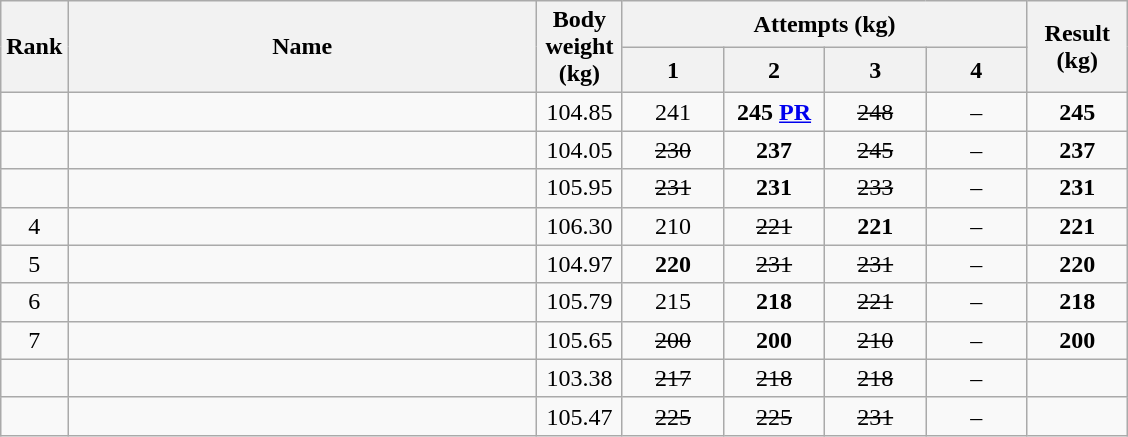<table class="wikitable" style="text-align:center;">
<tr>
<th rowspan="2">Rank</th>
<th rowspan="2" width="305">Name</th>
<th rowspan="2" width="50">Body weight (kg)</th>
<th colspan="4">Attempts (kg)</th>
<th rowspan="2" width="60">Result (kg)</th>
</tr>
<tr>
<th width="60">1</th>
<th width="60">2</th>
<th width="60">3</th>
<th width="60">4</th>
</tr>
<tr>
<td></td>
<td align="left"></td>
<td>104.85</td>
<td>241</td>
<td><strong>245</strong> <strong><a href='#'>PR</a></strong></td>
<td><s>248</s></td>
<td>–</td>
<td><strong>245</strong></td>
</tr>
<tr>
<td></td>
<td align="left"></td>
<td>104.05</td>
<td><s>230</s></td>
<td><strong>237</strong></td>
<td><s>245</s></td>
<td>–</td>
<td><strong>237</strong></td>
</tr>
<tr>
<td></td>
<td align="left"></td>
<td>105.95</td>
<td><s>231</s></td>
<td><strong>231</strong></td>
<td><s>233</s></td>
<td>–</td>
<td><strong>231</strong></td>
</tr>
<tr>
<td>4</td>
<td align="left"></td>
<td>106.30</td>
<td>210</td>
<td><s>221</s></td>
<td><strong>221</strong></td>
<td>–</td>
<td><strong>221</strong></td>
</tr>
<tr>
<td>5</td>
<td align="left"></td>
<td>104.97</td>
<td><strong>220</strong></td>
<td><s>231</s></td>
<td><s>231</s></td>
<td>–</td>
<td><strong>220</strong></td>
</tr>
<tr>
<td>6</td>
<td align="left"></td>
<td>105.79</td>
<td>215</td>
<td><strong>218</strong></td>
<td><s>221</s></td>
<td>–</td>
<td><strong>218</strong></td>
</tr>
<tr>
<td>7</td>
<td align="left"></td>
<td>105.65</td>
<td><s>200</s></td>
<td><strong>200</strong></td>
<td><s>210</s></td>
<td>–</td>
<td><strong>200</strong></td>
</tr>
<tr>
<td></td>
<td align="left"></td>
<td>103.38</td>
<td><s>217</s></td>
<td><s>218</s></td>
<td><s>218</s></td>
<td>–</td>
<td><strong></strong></td>
</tr>
<tr>
<td></td>
<td align="left"></td>
<td>105.47</td>
<td><s>225</s></td>
<td><s>225</s></td>
<td><s>231</s></td>
<td>–</td>
<td><strong></strong></td>
</tr>
</table>
